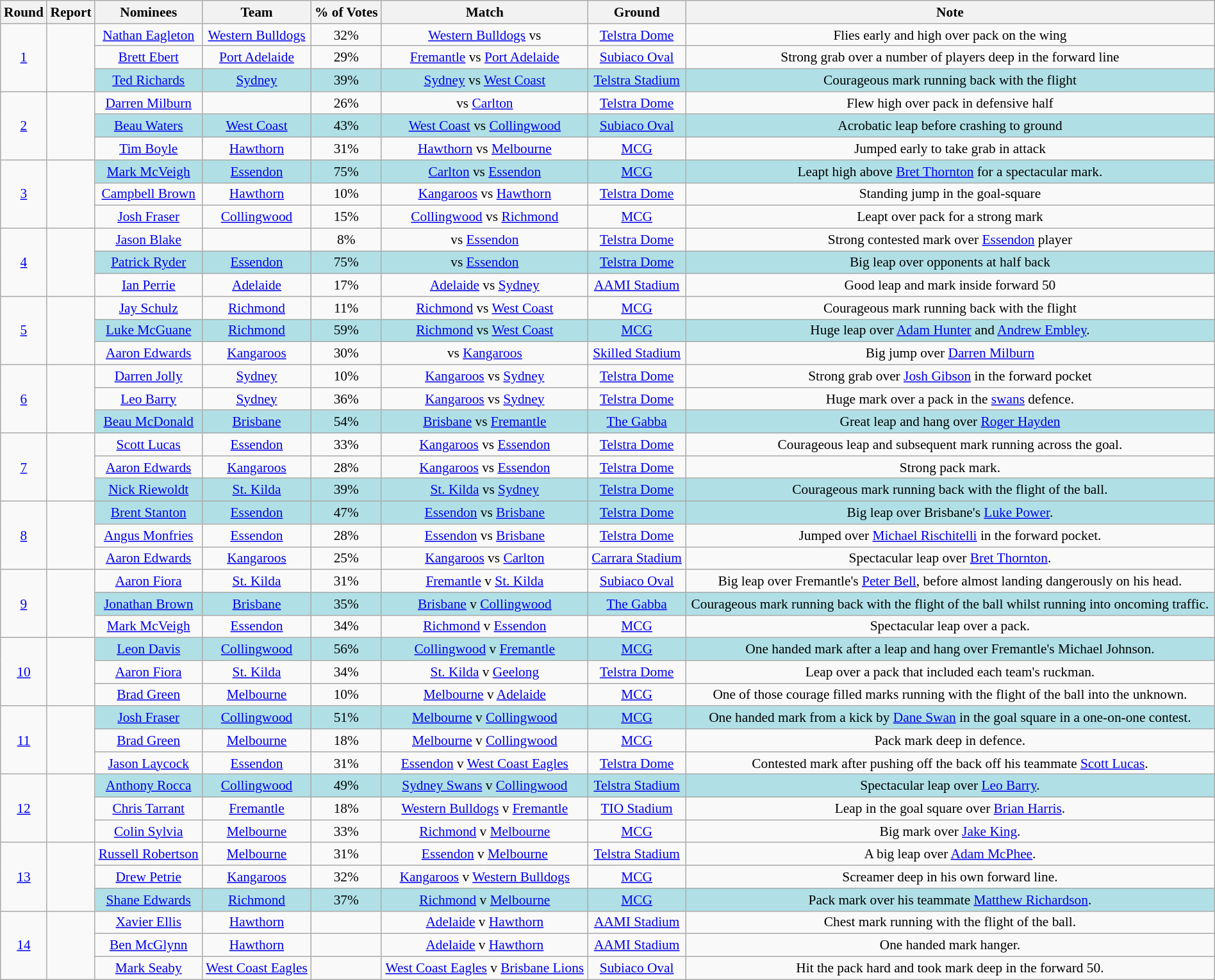<table class="wikitable" style="font-size:89%; text-align:center; width:100%;">
<tr>
<th>Round</th>
<th>Report</th>
<th>Nominees</th>
<th>Team</th>
<th>% of Votes</th>
<th>Match</th>
<th>Ground</th>
<th>Note</th>
</tr>
<tr>
<td rowspan=3><a href='#'>1</a></td>
<td rowspan=3></td>
<td><a href='#'>Nathan Eagleton</a></td>
<td><a href='#'>Western Bulldogs</a></td>
<td>32%</td>
<td><a href='#'>Western Bulldogs</a> vs </td>
<td><a href='#'>Telstra Dome</a></td>
<td>Flies early and high over pack on the wing</td>
</tr>
<tr>
<td><a href='#'>Brett Ebert</a></td>
<td><a href='#'>Port Adelaide</a></td>
<td>29%</td>
<td><a href='#'>Fremantle</a> vs <a href='#'>Port Adelaide</a></td>
<td><a href='#'>Subiaco Oval</a></td>
<td>Strong grab over a number of players deep in the forward line</td>
</tr>
<tr>
<td style="background:#b0e0e6;"><a href='#'>Ted Richards</a></td>
<td style="background:#b0e0e6;"><a href='#'>Sydney</a></td>
<td style="background:#b0e0e6;">39%</td>
<td style="background:#b0e0e6;"><a href='#'>Sydney</a> vs <a href='#'>West Coast</a></td>
<td style="background:#b0e0e6;"><a href='#'>Telstra Stadium</a></td>
<td style="background:#b0e0e6;">Courageous mark running back with the flight</td>
</tr>
<tr>
<td rowspan=3><a href='#'>2</a></td>
<td rowspan=3></td>
<td><a href='#'>Darren Milburn</a></td>
<td></td>
<td>26%</td>
<td> vs <a href='#'>Carlton</a></td>
<td><a href='#'>Telstra Dome</a></td>
<td>Flew high over pack in defensive half</td>
</tr>
<tr>
<td style="background:#b0e0e6;"><a href='#'>Beau Waters</a></td>
<td style="background:#b0e0e6;"><a href='#'>West Coast</a></td>
<td style="background:#b0e0e6;">43%</td>
<td style="background:#b0e0e6;"><a href='#'>West Coast</a> vs <a href='#'>Collingwood</a></td>
<td style="background:#b0e0e6;"><a href='#'>Subiaco Oval</a></td>
<td style="background:#b0e0e6;">Acrobatic leap before crashing to ground</td>
</tr>
<tr>
<td><a href='#'>Tim Boyle</a></td>
<td><a href='#'>Hawthorn</a></td>
<td>31%</td>
<td><a href='#'>Hawthorn</a> vs <a href='#'>Melbourne</a></td>
<td><a href='#'>MCG</a></td>
<td>Jumped early to take grab in attack</td>
</tr>
<tr>
<td rowspan=3><a href='#'>3</a></td>
<td rowspan=3><br></td>
<td style="background:#b0e0e6;"><a href='#'>Mark McVeigh</a></td>
<td style="background:#b0e0e6;"><a href='#'>Essendon</a></td>
<td style="background:#b0e0e6;">75%</td>
<td style="background:#b0e0e6;"><a href='#'>Carlton</a> vs <a href='#'>Essendon</a></td>
<td style="background:#b0e0e6;"><a href='#'>MCG</a></td>
<td style="background:#b0e0e6;">Leapt high above <a href='#'>Bret Thornton</a> for a spectacular mark.</td>
</tr>
<tr>
<td><a href='#'>Campbell Brown</a></td>
<td><a href='#'>Hawthorn</a></td>
<td>10%</td>
<td><a href='#'>Kangaroos</a> vs <a href='#'>Hawthorn</a></td>
<td><a href='#'>Telstra Dome</a></td>
<td>Standing jump in the goal-square</td>
</tr>
<tr>
<td><a href='#'>Josh Fraser</a></td>
<td><a href='#'>Collingwood</a></td>
<td>15%</td>
<td><a href='#'>Collingwood</a> vs <a href='#'>Richmond</a></td>
<td><a href='#'>MCG</a></td>
<td>Leapt over pack for a strong mark</td>
</tr>
<tr>
<td rowspan=3><a href='#'>4</a></td>
<td rowspan=3><br></td>
<td><a href='#'>Jason Blake</a></td>
<td></td>
<td>8%</td>
<td> vs <a href='#'>Essendon</a></td>
<td><a href='#'>Telstra Dome</a></td>
<td>Strong contested mark over <a href='#'>Essendon</a> player</td>
</tr>
<tr>
<td style="background:#b0e0e6;"><a href='#'>Patrick Ryder</a></td>
<td style="background:#b0e0e6;"><a href='#'>Essendon</a></td>
<td style="background:#b0e0e6;">75%</td>
<td style="background:#b0e0e6;"> vs <a href='#'>Essendon</a></td>
<td style="background:#b0e0e6;"><a href='#'>Telstra Dome</a></td>
<td style="background:#b0e0e6;">Big leap over opponents at half back</td>
</tr>
<tr>
<td><a href='#'>Ian Perrie</a></td>
<td><a href='#'>Adelaide</a></td>
<td>17%</td>
<td><a href='#'>Adelaide</a> vs <a href='#'>Sydney</a></td>
<td><a href='#'>AAMI Stadium</a></td>
<td>Good leap and mark inside forward 50</td>
</tr>
<tr>
<td rowspan=3><a href='#'>5</a></td>
<td rowspan=3><br></td>
<td><a href='#'>Jay Schulz</a></td>
<td><a href='#'>Richmond</a></td>
<td>11%</td>
<td><a href='#'>Richmond</a> vs <a href='#'>West Coast</a></td>
<td><a href='#'>MCG</a></td>
<td>Courageous mark running back with the flight</td>
</tr>
<tr>
<td style="background:#b0e0e6;"><a href='#'>Luke McGuane</a></td>
<td style="background:#b0e0e6;"><a href='#'>Richmond</a></td>
<td style="background:#b0e0e6;">59%</td>
<td style="background:#b0e0e6;"><a href='#'>Richmond</a> vs <a href='#'>West Coast</a></td>
<td style="background:#b0e0e6;"><a href='#'>MCG</a></td>
<td style="background:#b0e0e6;">Huge leap over <a href='#'>Adam Hunter</a> and <a href='#'>Andrew Embley</a>.</td>
</tr>
<tr>
<td><a href='#'>Aaron Edwards</a></td>
<td><a href='#'>Kangaroos</a></td>
<td>30%</td>
<td> vs <a href='#'>Kangaroos</a></td>
<td><a href='#'>Skilled Stadium</a></td>
<td>Big jump over <a href='#'>Darren Milburn</a></td>
</tr>
<tr>
<td rowspan=3><a href='#'>6</a></td>
<td rowspan=3><br></td>
<td><a href='#'>Darren Jolly</a></td>
<td><a href='#'>Sydney</a></td>
<td>10%</td>
<td><a href='#'>Kangaroos</a> vs <a href='#'>Sydney</a></td>
<td><a href='#'>Telstra Dome</a></td>
<td>Strong grab over <a href='#'>Josh Gibson</a> in the forward pocket</td>
</tr>
<tr>
<td><a href='#'>Leo Barry</a></td>
<td><a href='#'>Sydney</a></td>
<td>36%</td>
<td><a href='#'>Kangaroos</a> vs <a href='#'>Sydney</a></td>
<td><a href='#'>Telstra Dome</a></td>
<td>Huge mark over a pack in the <a href='#'>swans</a> defence.</td>
</tr>
<tr>
<td style="background:#b0e0e6;"><a href='#'>Beau McDonald</a></td>
<td style="background:#b0e0e6;"><a href='#'>Brisbane</a></td>
<td style="background:#b0e0e6;">54%</td>
<td style="background:#b0e0e6;"><a href='#'>Brisbane</a> vs <a href='#'>Fremantle</a></td>
<td style="background:#b0e0e6;"><a href='#'>The Gabba</a></td>
<td style="background:#b0e0e6;">Great leap and hang over <a href='#'>Roger Hayden</a></td>
</tr>
<tr>
<td rowspan=3><a href='#'>7</a></td>
<td rowspan=3><br></td>
<td><a href='#'>Scott Lucas</a></td>
<td><a href='#'>Essendon</a></td>
<td>33%</td>
<td><a href='#'>Kangaroos</a> vs <a href='#'>Essendon</a></td>
<td><a href='#'>Telstra Dome</a></td>
<td>Courageous leap and subsequent mark running across the goal.</td>
</tr>
<tr>
<td><a href='#'>Aaron Edwards</a></td>
<td><a href='#'>Kangaroos</a></td>
<td>28%</td>
<td><a href='#'>Kangaroos</a> vs <a href='#'>Essendon</a></td>
<td><a href='#'>Telstra Dome</a></td>
<td>Strong pack mark.</td>
</tr>
<tr>
<td style="background:#b0e0e6;"><a href='#'>Nick Riewoldt</a></td>
<td style="background:#b0e0e6;"><a href='#'>St. Kilda</a></td>
<td style="background:#b0e0e6;">39%</td>
<td style="background:#b0e0e6;"><a href='#'>St. Kilda</a> vs <a href='#'>Sydney</a></td>
<td style="background:#b0e0e6;"><a href='#'>Telstra Dome</a></td>
<td style="background:#b0e0e6;">Courageous mark running back with the flight of the ball.</td>
</tr>
<tr>
<td rowspan=3><a href='#'>8</a></td>
<td rowspan=3><br></td>
<td style="background:#b0e0e6;"><a href='#'>Brent Stanton</a></td>
<td style="background:#b0e0e6;"><a href='#'>Essendon</a></td>
<td style="background:#b0e0e6;">47%</td>
<td style="background:#b0e0e6;"><a href='#'>Essendon</a> vs <a href='#'>Brisbane</a></td>
<td style="background:#b0e0e6;"><a href='#'>Telstra Dome</a></td>
<td style="background:#b0e0e6;">Big leap over Brisbane's <a href='#'>Luke Power</a>.</td>
</tr>
<tr>
<td><a href='#'>Angus Monfries</a></td>
<td><a href='#'>Essendon</a></td>
<td>28%</td>
<td><a href='#'>Essendon</a> vs <a href='#'>Brisbane</a></td>
<td><a href='#'>Telstra Dome</a></td>
<td>Jumped over <a href='#'>Michael Rischitelli</a> in the forward pocket.</td>
</tr>
<tr>
<td><a href='#'>Aaron Edwards</a></td>
<td><a href='#'>Kangaroos</a></td>
<td>25%</td>
<td><a href='#'>Kangaroos</a> vs <a href='#'>Carlton</a></td>
<td><a href='#'>Carrara Stadium</a></td>
<td>Spectacular leap over <a href='#'>Bret Thornton</a>.</td>
</tr>
<tr>
<td rowspan=3><a href='#'>9</a></td>
<td rowspan=3><br></td>
<td><a href='#'>Aaron Fiora</a></td>
<td><a href='#'>St. Kilda</a></td>
<td>31%</td>
<td><a href='#'>Fremantle</a> v <a href='#'>St. Kilda</a></td>
<td><a href='#'>Subiaco Oval</a></td>
<td>Big leap over Fremantle's <a href='#'>Peter Bell</a>, before almost landing dangerously on his head.</td>
</tr>
<tr>
<td style="background:#b0e0e6;"><a href='#'>Jonathan Brown</a></td>
<td style="background:#b0e0e6;"><a href='#'>Brisbane</a></td>
<td style="background:#b0e0e6;">35%</td>
<td style="background:#b0e0e6;"><a href='#'>Brisbane</a> v <a href='#'>Collingwood</a></td>
<td style="background:#b0e0e6;"><a href='#'>The Gabba</a></td>
<td style="background:#b0e0e6;">Courageous mark running back with the flight of the ball whilst running into oncoming traffic.</td>
</tr>
<tr>
<td><a href='#'>Mark McVeigh</a></td>
<td><a href='#'>Essendon</a></td>
<td>34%</td>
<td><a href='#'>Richmond</a> v <a href='#'>Essendon</a></td>
<td><a href='#'>MCG</a></td>
<td>Spectacular leap over a pack.</td>
</tr>
<tr>
<td rowspan=3><a href='#'>10</a></td>
<td rowspan=3></td>
<td style="background:#b0e0e6;"><a href='#'>Leon Davis</a></td>
<td style="background:#b0e0e6;"><a href='#'>Collingwood</a></td>
<td style="background:#b0e0e6;">56%</td>
<td style="background:#b0e0e6;"><a href='#'>Collingwood</a> v <a href='#'>Fremantle</a></td>
<td style="background:#b0e0e6;"><a href='#'>MCG</a></td>
<td style="background:#b0e0e6;">One handed mark after a leap and hang over Fremantle's Michael Johnson.</td>
</tr>
<tr>
<td><a href='#'>Aaron Fiora</a></td>
<td><a href='#'>St. Kilda</a></td>
<td>34%</td>
<td><a href='#'>St. Kilda</a> v <a href='#'>Geelong</a></td>
<td><a href='#'>Telstra Dome</a></td>
<td>Leap over a pack that included each team's ruckman.</td>
</tr>
<tr>
<td><a href='#'>Brad Green</a></td>
<td><a href='#'>Melbourne</a></td>
<td>10%</td>
<td><a href='#'>Melbourne</a> v <a href='#'>Adelaide</a></td>
<td><a href='#'>MCG</a></td>
<td>One of those courage filled marks running with the flight of the ball into the unknown.</td>
</tr>
<tr>
<td rowspan=3><a href='#'>11</a></td>
<td rowspan=3></td>
<td style="background:#b0e0e6;"><a href='#'>Josh Fraser</a></td>
<td style="background:#b0e0e6;"><a href='#'>Collingwood</a></td>
<td style="background:#b0e0e6;">51%</td>
<td style="background:#b0e0e6;"><a href='#'>Melbourne</a> v <a href='#'>Collingwood</a></td>
<td style="background:#b0e0e6;"><a href='#'>MCG</a></td>
<td style="background:#b0e0e6;">One handed mark from a kick by <a href='#'>Dane Swan</a> in the goal square in a one-on-one contest.</td>
</tr>
<tr>
<td><a href='#'>Brad Green</a></td>
<td><a href='#'>Melbourne</a></td>
<td>18%</td>
<td><a href='#'>Melbourne</a> v <a href='#'>Collingwood</a></td>
<td><a href='#'>MCG</a></td>
<td>Pack mark deep in defence.</td>
</tr>
<tr>
<td><a href='#'>Jason Laycock</a></td>
<td><a href='#'>Essendon</a></td>
<td>31%</td>
<td><a href='#'>Essendon</a> v <a href='#'>West Coast Eagles</a></td>
<td><a href='#'>Telstra Dome</a></td>
<td>Contested mark after pushing off the back off his teammate <a href='#'>Scott Lucas</a>.</td>
</tr>
<tr>
<td rowspan=3><a href='#'>12</a></td>
<td rowspan=3></td>
<td style="background:#b0e0e6;"><a href='#'>Anthony Rocca</a></td>
<td style="background:#b0e0e6;"><a href='#'>Collingwood</a></td>
<td style="background:#b0e0e6;">49%</td>
<td style="background:#b0e0e6;"><a href='#'>Sydney Swans</a> v <a href='#'>Collingwood</a></td>
<td style="background:#b0e0e6;"><a href='#'>Telstra Stadium</a></td>
<td style="background:#b0e0e6;">Spectacular leap over <a href='#'>Leo Barry</a>.</td>
</tr>
<tr>
<td><a href='#'>Chris Tarrant</a></td>
<td><a href='#'>Fremantle</a></td>
<td>18%</td>
<td><a href='#'>Western Bulldogs</a> v <a href='#'>Fremantle</a></td>
<td><a href='#'>TIO Stadium</a></td>
<td>Leap in the goal square over <a href='#'>Brian Harris</a>.</td>
</tr>
<tr>
<td><a href='#'>Colin Sylvia</a></td>
<td><a href='#'>Melbourne</a></td>
<td>33%</td>
<td><a href='#'>Richmond</a> v <a href='#'>Melbourne</a></td>
<td><a href='#'>MCG</a></td>
<td>Big mark over <a href='#'>Jake King</a>.</td>
</tr>
<tr>
<td rowspan=3><a href='#'>13</a></td>
<td rowspan=3></td>
<td><a href='#'>Russell Robertson</a></td>
<td><a href='#'>Melbourne</a></td>
<td>31%</td>
<td><a href='#'>Essendon</a> v <a href='#'>Melbourne</a></td>
<td><a href='#'>Telstra Stadium</a></td>
<td>A big leap over <a href='#'>Adam McPhee</a>.</td>
</tr>
<tr>
<td><a href='#'>Drew Petrie</a></td>
<td><a href='#'>Kangaroos</a></td>
<td>32%</td>
<td><a href='#'>Kangaroos</a> v <a href='#'>Western Bulldogs</a></td>
<td><a href='#'>MCG</a></td>
<td>Screamer deep in his own forward line.</td>
</tr>
<tr>
<td style="background:#b0e0e6;"><a href='#'>Shane Edwards</a></td>
<td style="background:#b0e0e6;"><a href='#'>Richmond</a></td>
<td style="background:#b0e0e6;">37%</td>
<td style="background:#b0e0e6;"><a href='#'>Richmond</a> v <a href='#'>Melbourne</a></td>
<td style="background:#b0e0e6;"><a href='#'>MCG</a></td>
<td style="background:#b0e0e6;">Pack mark over his teammate <a href='#'>Matthew Richardson</a>.</td>
</tr>
<tr>
<td rowspan=3><a href='#'>14</a></td>
<td rowspan=3></td>
<td><a href='#'>Xavier Ellis</a></td>
<td><a href='#'>Hawthorn</a></td>
<td></td>
<td><a href='#'>Adelaide</a> v <a href='#'>Hawthorn</a></td>
<td><a href='#'>AAMI Stadium</a></td>
<td>Chest mark running with the flight of the ball.</td>
</tr>
<tr>
<td><a href='#'>Ben McGlynn</a></td>
<td><a href='#'>Hawthorn</a></td>
<td></td>
<td><a href='#'>Adelaide</a> v <a href='#'>Hawthorn</a></td>
<td><a href='#'>AAMI Stadium</a></td>
<td>One handed mark hanger.</td>
</tr>
<tr>
<td><a href='#'>Mark Seaby</a></td>
<td><a href='#'>West Coast Eagles</a></td>
<td></td>
<td><a href='#'>West Coast Eagles</a> v <a href='#'>Brisbane Lions</a></td>
<td><a href='#'>Subiaco Oval</a></td>
<td>Hit the pack hard and took mark deep in the forward 50.</td>
</tr>
</table>
